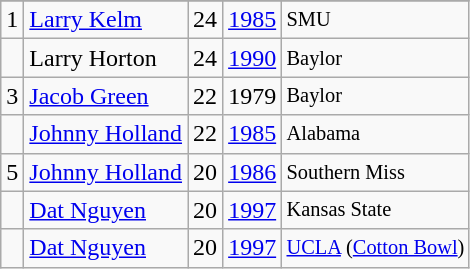<table class="wikitable">
<tr>
</tr>
<tr>
<td>1</td>
<td><a href='#'>Larry Kelm</a></td>
<td>24</td>
<td><a href='#'>1985</a></td>
<td style="font-size:85%;">SMU</td>
</tr>
<tr>
<td></td>
<td>Larry Horton</td>
<td>24</td>
<td><a href='#'>1990</a></td>
<td style="font-size:85%;">Baylor</td>
</tr>
<tr>
<td>3</td>
<td><a href='#'>Jacob Green</a></td>
<td>22</td>
<td>1979</td>
<td style="font-size:85%;">Baylor</td>
</tr>
<tr>
<td></td>
<td><a href='#'>Johnny Holland</a></td>
<td>22</td>
<td><a href='#'>1985</a></td>
<td style="font-size:85%;">Alabama</td>
</tr>
<tr>
<td>5</td>
<td><a href='#'>Johnny Holland</a></td>
<td>20</td>
<td><a href='#'>1986</a></td>
<td style="font-size:85%;">Southern Miss</td>
</tr>
<tr>
<td></td>
<td><a href='#'>Dat Nguyen</a></td>
<td>20</td>
<td><a href='#'>1997</a></td>
<td style="font-size:85%;">Kansas State</td>
</tr>
<tr>
<td></td>
<td><a href='#'>Dat Nguyen</a></td>
<td>20</td>
<td><a href='#'>1997</a></td>
<td style="font-size:85%;"><a href='#'>UCLA</a> (<a href='#'>Cotton Bowl</a>)</td>
</tr>
</table>
